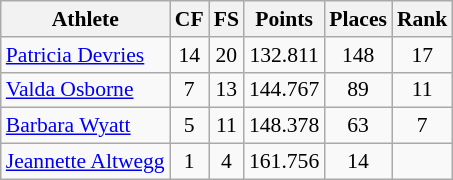<table class="wikitable" border="1" style="font-size:90%">
<tr>
<th>Athlete</th>
<th>CF</th>
<th>FS</th>
<th>Points</th>
<th>Places</th>
<th>Rank</th>
</tr>
<tr align=center>
<td align=left><a href='#'>Patricia Devries</a></td>
<td>14</td>
<td>20</td>
<td>132.811</td>
<td>148</td>
<td>17</td>
</tr>
<tr align=center>
<td align=left><a href='#'>Valda Osborne</a></td>
<td>7</td>
<td>13</td>
<td>144.767</td>
<td>89</td>
<td>11</td>
</tr>
<tr align=center>
<td align=left><a href='#'>Barbara Wyatt</a></td>
<td>5</td>
<td>11</td>
<td>148.378</td>
<td>63</td>
<td>7</td>
</tr>
<tr align=center>
<td align=left><a href='#'>Jeannette Altwegg</a></td>
<td>1</td>
<td>4</td>
<td>161.756</td>
<td>14</td>
<td></td>
</tr>
</table>
